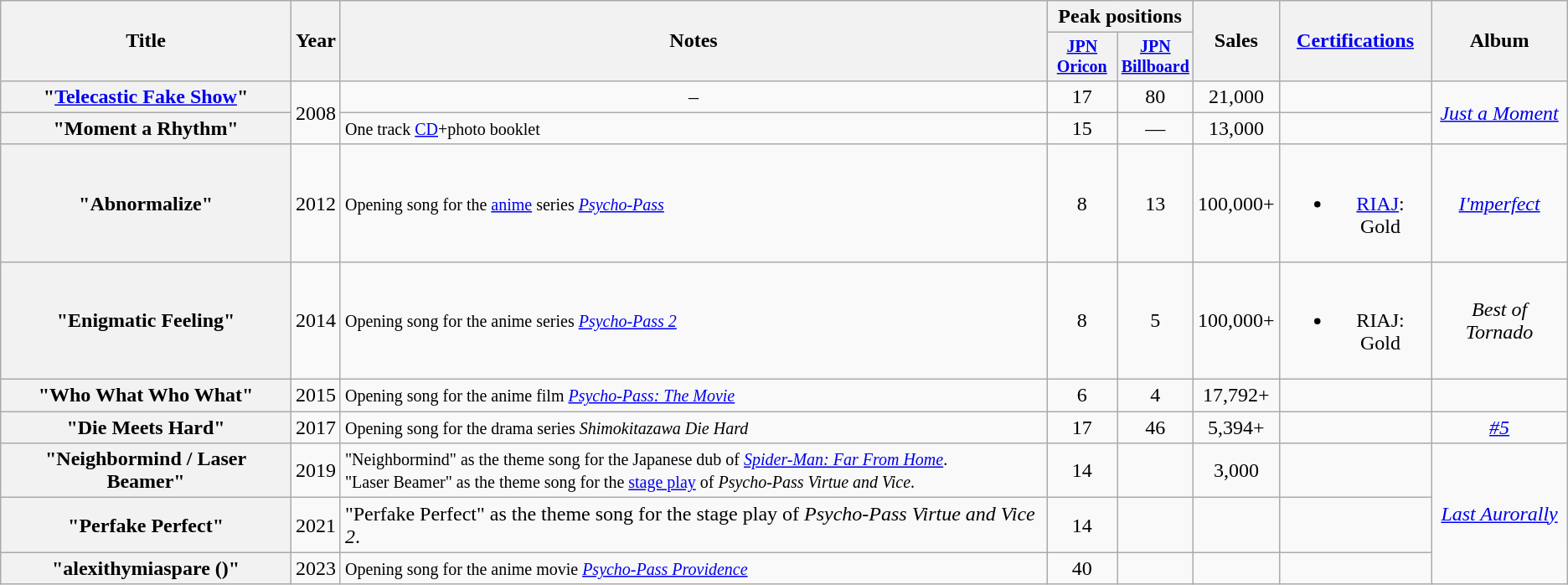<table class="wikitable plainrowheaders" style="text-align:center">
<tr>
<th scope="col" rowspan="2">Title</th>
<th scope="col" rowspan="2">Year</th>
<th scope="col" rowspan="2">Notes</th>
<th scope="col" colspan="2">Peak positions</th>
<th scope="col" rowspan="2">Sales<br></th>
<th scope="col" rowspan="2"><a href='#'>Certifications</a></th>
<th scope="col" rowspan="2">Album</th>
</tr>
<tr style="font-size:smaller;">
<th width="50"><a href='#'>JPN<br>Oricon</a><br></th>
<th width="50"><a href='#'>JPN<br>Billboard</a></th>
</tr>
<tr>
<th scope="row" align="left">"<a href='#'>Telecastic Fake Show</a>"</th>
<td rowspan="2">2008</td>
<td align="center">–</td>
<td>17</td>
<td>80</td>
<td>21,000</td>
<td></td>
<td rowspan="2"><em><a href='#'>Just a Moment</a></em></td>
</tr>
<tr>
<th scope="row" align="left">"Moment a Rhythm"</th>
<td align="left"><small>One track <a href='#'>CD</a>+photo booklet</small></td>
<td>15</td>
<td>—</td>
<td>13,000</td>
<td></td>
</tr>
<tr>
<th scope="row" align="left">"Abnormalize"</th>
<td rowspan="1">2012</td>
<td align="left"><small>Opening song for the <a href='#'>anime</a> series <em><a href='#'>Psycho-Pass</a></em></small></td>
<td>8</td>
<td>13</td>
<td>100,000+</td>
<td><br><ul><li><a href='#'>RIAJ</a>: Gold</li></ul></td>
<td rowspan="1"><em><a href='#'>I'mperfect</a></em></td>
</tr>
<tr>
<th scope="row" align="left">"Enigmatic Feeling"</th>
<td rowspan="1">2014</td>
<td align="left"><small>Opening song for the anime series <em><a href='#'>Psycho-Pass 2</a></em></small></td>
<td>8</td>
<td>5</td>
<td>100,000+</td>
<td><br><ul><li>RIAJ: Gold</li></ul></td>
<td rowspan="1"><em>Best of Tornado</em></td>
</tr>
<tr>
<th scope="row" align="left">"Who What Who What"</th>
<td rowspan="1">2015</td>
<td align="left"><small>Opening song for the anime film <em><a href='#'>Psycho-Pass: The Movie</a></em></small></td>
<td>6</td>
<td>4</td>
<td>17,792+</td>
<td></td>
<td></td>
</tr>
<tr>
<th scope="row" align="left">"Die Meets Hard"</th>
<td>2017</td>
<td align="left"><small>Opening song for the drama series <em>Shimokitazawa Die Hard</em></small></td>
<td>17</td>
<td>46</td>
<td>5,394+</td>
<td></td>
<td><em><a href='#'>#5</a></em></td>
</tr>
<tr>
<th scope="row" align="left">"Neighbormind / Laser Beamer"</th>
<td>2019</td>
<td align="left"><small>"Neighbormind" as the theme song for the Japanese dub of <em><a href='#'>Spider-Man: Far From Home</a></em>.<br>"Laser Beamer" as the theme song for the <a href='#'>stage play</a> of <em>Psycho-Pass Virtue and Vice</em>.</small></td>
<td>14</td>
<td></td>
<td>3,000</td>
<td></td>
<td rowspan="3"><em><a href='#'>Last Aurorally</a></em></td>
</tr>
<tr>
<th scope="row" align="left">"Perfake Perfect"</th>
<td>2021</td>
<td align="left">"Perfake Perfect" as the theme song for the stage play of <em>Psycho-Pass Virtue and Vice 2</em>.</td>
<td>14</td>
<td></td>
<td></td>
<td></td>
</tr>
<tr>
<th scope="row" align="left">"alexithymiaspare ()"</th>
<td>2023</td>
<td align="left"><small> Opening song for the anime movie <em><a href='#'>Psycho-Pass Providence</a></em></small></td>
<td>40</td>
<td></td>
<td></td>
<td></td>
</tr>
</table>
